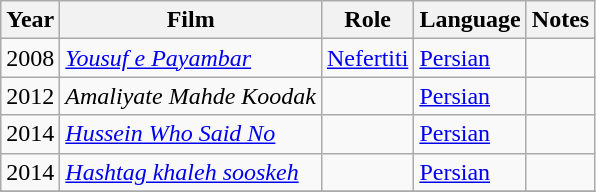<table class="wikitable sortable">
<tr>
<th>Year</th>
<th>Film</th>
<th>Role</th>
<th>Language</th>
<th class="unsortable">Notes</th>
</tr>
<tr>
<td>2008</td>
<td><em><a href='#'>Yousuf e Payambar</a></em></td>
<td><a href='#'>Nefertiti</a></td>
<td><a href='#'>Persian</a></td>
<td></td>
</tr>
<tr>
<td>2012</td>
<td><em>Amaliyate Mahde Koodak</em></td>
<td></td>
<td><a href='#'>Persian</a></td>
<td></td>
</tr>
<tr>
<td>2014</td>
<td><em><a href='#'>Hussein Who Said No</a></em></td>
<td></td>
<td><a href='#'>Persian</a></td>
<td></td>
</tr>
<tr>
<td>2014</td>
<td><em><a href='#'>Hashtag khaleh sooskeh</a></em></td>
<td></td>
<td><a href='#'>Persian</a></td>
<td></td>
</tr>
<tr>
</tr>
</table>
